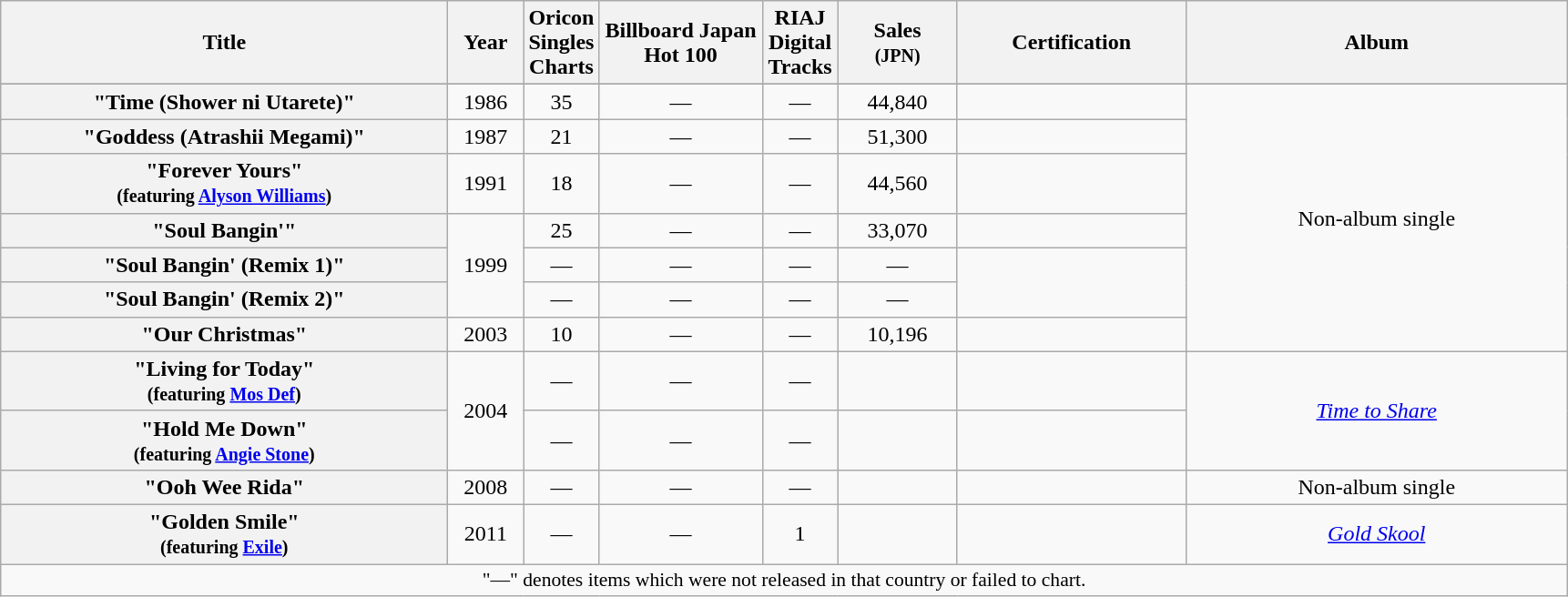<table class="wikitable plainrowheaders" style="text-align:center;">
<tr>
<th scope="col" style="width:20em;">Title</th>
<th scope="col" style="width:3em;">Year</th>
<th scope="col" style="width:3em;">Oricon Singles Charts</th>
<th scope="col" style="width:7em;">Billboard Japan Hot 100</th>
<th scope="col" style="width:3em;">RIAJ <br>Digital Tracks</th>
<th scope="col" style="width:5em;">Sales <br><small>(JPN)</small></th>
<th scope="col" style="width:10em;">Certification</th>
<th scope="col" style="width:17em;">Album</th>
</tr>
<tr>
</tr>
<tr>
<th scope="row">"Time (Shower ni Utarete)"</th>
<td rowspan="1">1986</td>
<td>35</td>
<td>—</td>
<td>—</td>
<td>44,840</td>
<td></td>
<td rowspan="7">Non-album single</td>
</tr>
<tr>
<th scope="row">"Goddess (Atrashii Megami)"</th>
<td rowspan="1">1987</td>
<td>21</td>
<td>—</td>
<td>—</td>
<td>51,300</td>
<td></td>
</tr>
<tr>
<th scope="row">"Forever Yours" <br><small>(featuring <a href='#'>Alyson Williams</a>)</small></th>
<td rowspan="1">1991</td>
<td>18</td>
<td>—</td>
<td>—</td>
<td>44,560</td>
<td></td>
</tr>
<tr>
<th scope="row">"Soul Bangin'"</th>
<td rowspan="3">1999</td>
<td>25</td>
<td>—</td>
<td>—</td>
<td>33,070</td>
<td></td>
</tr>
<tr>
<th scope="row">"Soul Bangin' (Remix 1)"</th>
<td>—</td>
<td>—</td>
<td>—</td>
<td>—</td>
</tr>
<tr>
<th scope="row">"Soul Bangin' (Remix 2)"</th>
<td>—</td>
<td>—</td>
<td>—</td>
<td>—</td>
</tr>
<tr>
<th scope="row">"Our Christmas"</th>
<td>2003</td>
<td>10</td>
<td>—</td>
<td>—</td>
<td>10,196</td>
<td></td>
</tr>
<tr>
<th scope="row">"Living for Today" <br><small>(featuring <a href='#'>Mos Def</a>)</small></th>
<td rowspan="2">2004</td>
<td>—</td>
<td>—</td>
<td>—</td>
<td></td>
<td></td>
<td rowspan="2"><em><a href='#'>Time to Share</a></em></td>
</tr>
<tr>
<th scope="row">"Hold Me Down" <br><small>(featuring <a href='#'>Angie Stone</a>)</small></th>
<td>—</td>
<td>—</td>
<td>—</td>
<td></td>
<td></td>
</tr>
<tr>
<th scope="row">"Ooh Wee Rida"</th>
<td>2008</td>
<td>—</td>
<td>—</td>
<td>—</td>
<td></td>
<td></td>
<td rowspan="1">Non-album single</td>
</tr>
<tr>
<th scope="row">"Golden Smile"<br><small>(featuring <a href='#'>Exile</a>)</small></th>
<td>2011</td>
<td>—</td>
<td>—</td>
<td>1</td>
<td></td>
<td></td>
<td><em><a href='#'>Gold Skool</a></em></td>
</tr>
<tr>
<td colspan="11" align="center" style="font-size:90%;">"—" denotes items which were not released in that country or failed to chart.</td>
</tr>
</table>
